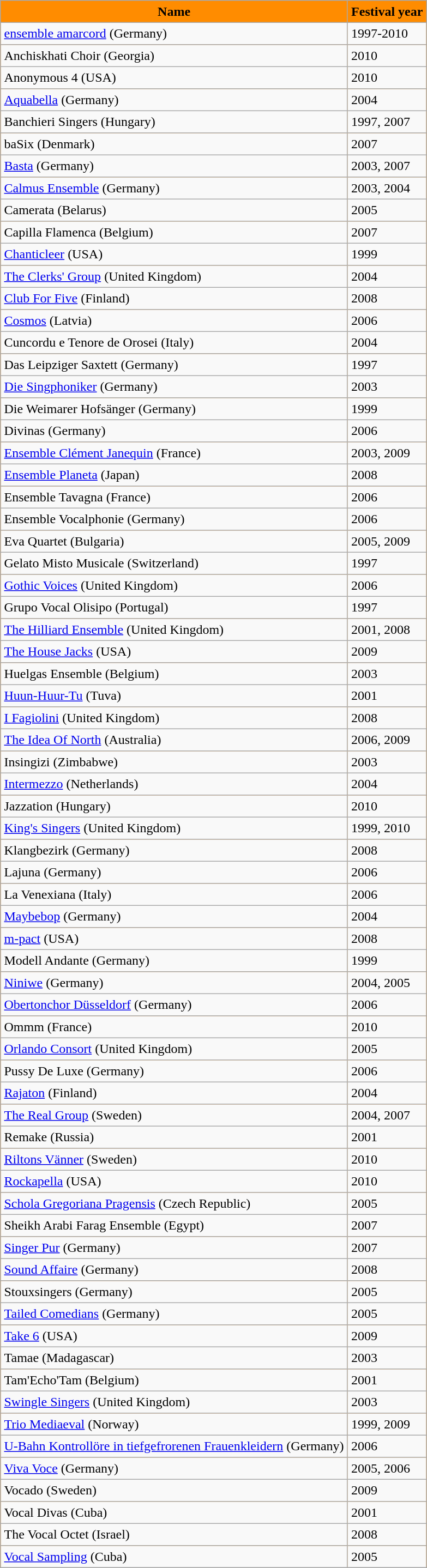<table border="2" cellspacing="0" cellpadding="4" rules="all" style="margin:1em 1em 1em 0; border:solid 1px #AAAAAA; border-collapse:collapse; background-color:#ff8c00; font-size:100%; empty-cells:show;">
<tr>
<th>Name</th>
<th>Festival year</th>
</tr>
<tr bgcolor="#F9F9F9">
<td align="left"><a href='#'>ensemble amarcord</a> (Germany)</td>
<td align="left">1997-2010</td>
</tr>
<tr bgcolor="#F9F9F9">
<td align="left">Anchiskhati Choir (Georgia)</td>
<td align="left">2010</td>
</tr>
<tr bgcolor="#F9F9F9">
<td align="left">Anonymous 4 (USA)</td>
<td align="left">2010</td>
</tr>
<tr bgcolor="#F9F9F9">
<td align="left"><a href='#'>Aquabella</a> (Germany)</td>
<td align="left">2004</td>
</tr>
<tr bgcolor="#F9F9F9">
<td align="left">Banchieri Singers (Hungary)</td>
<td align="left">1997, 2007</td>
</tr>
<tr bgcolor="#F9F9F9">
<td align="left">baSix (Denmark)</td>
<td align="left">2007</td>
</tr>
<tr bgcolor="#F9F9F9">
<td align="left"><a href='#'>Basta</a> (Germany)</td>
<td align="left">2003, 2007</td>
</tr>
<tr bgcolor="#F9F9F9">
<td align="left"><a href='#'>Calmus Ensemble</a> (Germany)</td>
<td align="left">2003, 2004</td>
</tr>
<tr bgcolor="#F9F9F9">
<td align="left">Camerata (Belarus)</td>
<td align="left">2005</td>
</tr>
<tr bgcolor="#F9F9F9">
<td align="left">Capilla Flamenca (Belgium)</td>
<td align="left">2007</td>
</tr>
<tr bgcolor="#F9F9F9">
<td align="left"><a href='#'>Chanticleer</a> (USA)</td>
<td align="left">1999</td>
</tr>
<tr bgcolor="#F9F9F9">
<td align="left"><a href='#'>The Clerks' Group</a> (United Kingdom)</td>
<td align="left">2004</td>
</tr>
<tr bgcolor="#F9F9F9">
<td align="left"><a href='#'>Club For Five</a> (Finland)</td>
<td align="left">2008</td>
</tr>
<tr bgcolor="#F9F9F9">
<td align="left"><a href='#'>Cosmos</a> (Latvia)</td>
<td align="left">2006</td>
</tr>
<tr bgcolor="#F9F9F9">
<td align="left">Cuncordu e Tenore de Orosei (Italy)</td>
<td align="left">2004</td>
</tr>
<tr bgcolor="#F9F9F9">
<td align="left">Das Leipziger Saxtett (Germany)</td>
<td align="left">1997</td>
</tr>
<tr bgcolor="#F9F9F9">
<td align="left"><a href='#'>Die Singphoniker</a> (Germany)</td>
<td align="left">2003</td>
</tr>
<tr bgcolor="#F9F9F9">
<td align="left">Die Weimarer Hofsänger (Germany)</td>
<td align="left">1999</td>
</tr>
<tr bgcolor="#F9F9F9">
<td align="left">Divinas (Germany)</td>
<td align="left">2006</td>
</tr>
<tr bgcolor="#F9F9F9">
<td align="left"><a href='#'>Ensemble Clément Janequin</a> (France)</td>
<td align="left">2003, 2009</td>
</tr>
<tr bgcolor="#F9F9F9">
<td align="left"><a href='#'>Ensemble Planeta</a> (Japan)</td>
<td align="left">2008</td>
</tr>
<tr bgcolor="#F9F9F9">
<td align="left">Ensemble Tavagna (France)</td>
<td align="left">2006</td>
</tr>
<tr bgcolor="#F9F9F9">
<td align="left">Ensemble Vocalphonie (Germany)</td>
<td align="left">2006</td>
</tr>
<tr bgcolor="#F9F9F9">
<td align="left">Eva Quartet (Bulgaria)</td>
<td align="left">2005, 2009</td>
</tr>
<tr bgcolor="#F9F9F9">
<td align="left">Gelato Misto Musicale (Switzerland)</td>
<td align="left">1997</td>
</tr>
<tr bgcolor="#F9F9F9">
<td align="left"><a href='#'>Gothic Voices</a> (United Kingdom)</td>
<td align="left">2006</td>
</tr>
<tr bgcolor="#F9F9F9">
<td align="left">Grupo Vocal Olisipo (Portugal)</td>
<td align="left">1997</td>
</tr>
<tr bgcolor="#F9F9F9">
<td align="left"><a href='#'>The Hilliard Ensemble</a> (United Kingdom)</td>
<td align="left">2001, 2008</td>
</tr>
<tr bgcolor="#F9F9F9">
<td align="left"><a href='#'>The House Jacks</a> (USA)</td>
<td align="left">2009</td>
</tr>
<tr bgcolor="#F9F9F9">
<td align="left">Huelgas Ensemble (Belgium)</td>
<td align="left">2003</td>
</tr>
<tr bgcolor="#F9F9F9">
<td align="left"><a href='#'>Huun-Huur-Tu</a> (Tuva)</td>
<td align="left">2001</td>
</tr>
<tr bgcolor="#F9F9F9">
<td align="left"><a href='#'>I Fagiolini</a> (United Kingdom)</td>
<td align="left">2008</td>
</tr>
<tr bgcolor="#F9F9F9">
<td align="left"><a href='#'>The Idea Of North</a> (Australia)</td>
<td align="left">2006, 2009</td>
</tr>
<tr bgcolor="#F9F9F9">
<td align="left">Insingizi (Zimbabwe)</td>
<td align="left">2003</td>
</tr>
<tr bgcolor="#F9F9F9">
<td align="left"><a href='#'>Intermezzo</a> (Netherlands)</td>
<td align="left">2004</td>
</tr>
<tr bgcolor="#F9F9F9">
<td align="left">Jazzation (Hungary)</td>
<td align="left">2010</td>
</tr>
<tr bgcolor="#F9F9F9">
<td align="left"><a href='#'>King's Singers</a> (United Kingdom)</td>
<td align="left">1999, 2010</td>
</tr>
<tr bgcolor="#F9F9F9">
<td align="left">Klangbezirk (Germany)</td>
<td align="left">2008</td>
</tr>
<tr bgcolor="#F9F9F9">
<td align="left">Lajuna (Germany)</td>
<td align="left">2006</td>
</tr>
<tr bgcolor="#F9F9F9">
<td align="left">La Venexiana (Italy)</td>
<td align="left">2006</td>
</tr>
<tr bgcolor="#F9F9F9">
<td align="left"><a href='#'>Maybebop</a> (Germany)</td>
<td align="left">2004</td>
</tr>
<tr bgcolor="#F9F9F9">
<td align="left"><a href='#'>m-pact</a> (USA)</td>
<td align="left">2008</td>
</tr>
<tr bgcolor="#F9F9F9">
<td align="left">Modell Andante (Germany)</td>
<td align="left">1999</td>
</tr>
<tr bgcolor="#F9F9F9">
<td align="left"><a href='#'>Niniwe</a> (Germany)</td>
<td align="left">2004, 2005</td>
</tr>
<tr bgcolor="#F9F9F9">
<td align="left"><a href='#'>Obertonchor Düsseldorf</a> (Germany)</td>
<td align="left">2006</td>
</tr>
<tr bgcolor="#F9F9F9">
<td align="left">Ommm (France)</td>
<td align="left">2010</td>
</tr>
<tr bgcolor="#F9F9F9">
<td align="left"><a href='#'>Orlando Consort</a> (United Kingdom)</td>
<td align="left">2005</td>
</tr>
<tr bgcolor="#F9F9F9">
<td align="left">Pussy De Luxe (Germany)</td>
<td align="left">2006</td>
</tr>
<tr bgcolor="#F9F9F9">
<td align="left"><a href='#'>Rajaton</a> (Finland)</td>
<td align="left">2004</td>
</tr>
<tr bgcolor="#F9F9F9">
<td align="left"><a href='#'>The Real Group</a> (Sweden)</td>
<td align="left">2004, 2007</td>
</tr>
<tr bgcolor="#F9F9F9">
<td align="left">Remake (Russia)</td>
<td align="left">2001</td>
</tr>
<tr bgcolor="#F9F9F9">
<td align="left"><a href='#'>Riltons Vänner</a> (Sweden)</td>
<td align="left">2010</td>
</tr>
<tr bgcolor="#F9F9F9">
<td align="left"><a href='#'>Rockapella</a> (USA)</td>
<td align="left">2010</td>
</tr>
<tr bgcolor="#F9F9F9">
<td align="left"><a href='#'>Schola Gregoriana Pragensis</a> (Czech Republic)</td>
<td align="left">2005</td>
</tr>
<tr bgcolor="#F9F9F9">
<td align="left">Sheikh Arabi Farag Ensemble (Egypt)</td>
<td align="left">2007</td>
</tr>
<tr bgcolor="#F9F9F9">
<td align="left"><a href='#'>Singer Pur</a> (Germany)</td>
<td align="left">2007</td>
</tr>
<tr bgcolor="#F9F9F9">
<td align="left"><a href='#'>Sound Affaire</a> (Germany)</td>
<td align="left">2008</td>
</tr>
<tr bgcolor="#F9F9F9">
<td align="left">Stouxsingers (Germany)</td>
<td align="left">2005</td>
</tr>
<tr bgcolor="#F9F9F9">
<td align="left"><a href='#'>Tailed Comedians</a> (Germany)</td>
<td align="left">2005</td>
</tr>
<tr bgcolor="#F9F9F9">
<td align="left"><a href='#'>Take 6</a> (USA)</td>
<td align="left">2009</td>
</tr>
<tr bgcolor="#F9F9F9">
<td align="left">Tamae (Madagascar)</td>
<td align="left">2003</td>
</tr>
<tr bgcolor="#F9F9F9">
<td align="left">Tam'Echo'Tam (Belgium)</td>
<td align="left">2001</td>
</tr>
<tr bgcolor="#F9F9F9">
<td align="left"><a href='#'>Swingle Singers</a> (United Kingdom)</td>
<td align="left">2003</td>
</tr>
<tr bgcolor="#F9F9F9">
<td align="left"><a href='#'>Trio Mediaeval</a> (Norway)</td>
<td align="left">1999, 2009</td>
</tr>
<tr bgcolor="#F9F9F9">
<td align="left"><a href='#'>U-Bahn Kontrollöre in tiefgefrorenen Frauenkleidern</a> (Germany)</td>
<td align="left">2006</td>
</tr>
<tr bgcolor="#F9F9F9">
<td align="left"><a href='#'>Viva Voce</a> (Germany)</td>
<td align="left">2005, 2006</td>
</tr>
<tr bgcolor="#F9F9F9">
<td align="left">Vocado (Sweden)</td>
<td align="left">2009</td>
</tr>
<tr bgcolor="#F9F9F9">
<td align="left">Vocal Divas (Cuba)</td>
<td align="left">2001</td>
</tr>
<tr bgcolor="#F9F9F9">
<td align="left">The Vocal Octet (Israel)</td>
<td align="left">2008</td>
</tr>
<tr bgcolor="#F9F9F9">
<td align="left"><a href='#'>Vocal Sampling</a> (Cuba)</td>
<td align="left">2005</td>
</tr>
<tr bgcolor="#F9F9F9">
</tr>
</table>
